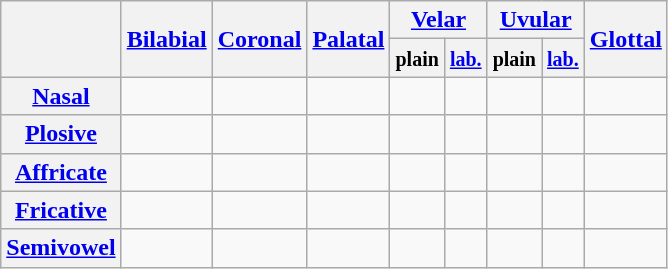<table class="wikitable" style="text-align: center">
<tr>
<th rowspan=2></th>
<th rowspan=2><a href='#'>Bilabial</a></th>
<th rowspan=2><a href='#'>Coronal</a></th>
<th rowspan=2><a href='#'>Palatal</a></th>
<th colspan=2><a href='#'>Velar</a></th>
<th colspan=2><a href='#'>Uvular</a></th>
<th rowspan=2><a href='#'>Glottal</a></th>
</tr>
<tr>
<th><small>plain</small></th>
<th><small><a href='#'>lab.</a></small></th>
<th><small>plain</small></th>
<th><small><a href='#'>lab.</a></small></th>
</tr>
<tr>
<th><a href='#'>Nasal</a></th>
<td></td>
<td></td>
<td></td>
<td></td>
<td></td>
<td></td>
<td></td>
<td></td>
</tr>
<tr>
<th><a href='#'>Plosive</a></th>
<td></td>
<td></td>
<td></td>
<td></td>
<td></td>
<td></td>
<td></td>
<td></td>
</tr>
<tr>
<th><a href='#'>Affricate</a></th>
<td></td>
<td></td>
<td></td>
<td></td>
<td></td>
<td></td>
<td></td>
<td></td>
</tr>
<tr>
<th><a href='#'>Fricative</a></th>
<td></td>
<td></td>
<td></td>
<td></td>
<td></td>
<td></td>
<td></td>
<td></td>
</tr>
<tr>
<th><a href='#'>Semivowel</a></th>
<td></td>
<td></td>
<td></td>
<td></td>
<td></td>
<td></td>
<td></td>
<td></td>
</tr>
</table>
